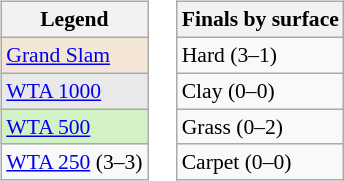<table>
<tr valign=top>
<td><br><table class="wikitable" style=font-size:90%>
<tr>
<th>Legend</th>
</tr>
<tr>
<td bgcolor="f3e6d7"><a href='#'>Grand Slam</a></td>
</tr>
<tr style="background:#e9e9e9;">
<td><a href='#'>WTA 1000</a></td>
</tr>
<tr style="background:#d4f1c5;">
<td><a href='#'>WTA 500</a></td>
</tr>
<tr>
<td><a href='#'>WTA 250</a> (3–3)</td>
</tr>
</table>
</td>
<td><br><table class="wikitable" style=font-size:90%>
<tr>
<th>Finals by surface</th>
</tr>
<tr>
<td>Hard (3–1)</td>
</tr>
<tr>
<td>Clay (0–0)</td>
</tr>
<tr>
<td>Grass (0–2)</td>
</tr>
<tr>
<td>Carpet (0–0)</td>
</tr>
</table>
</td>
</tr>
</table>
